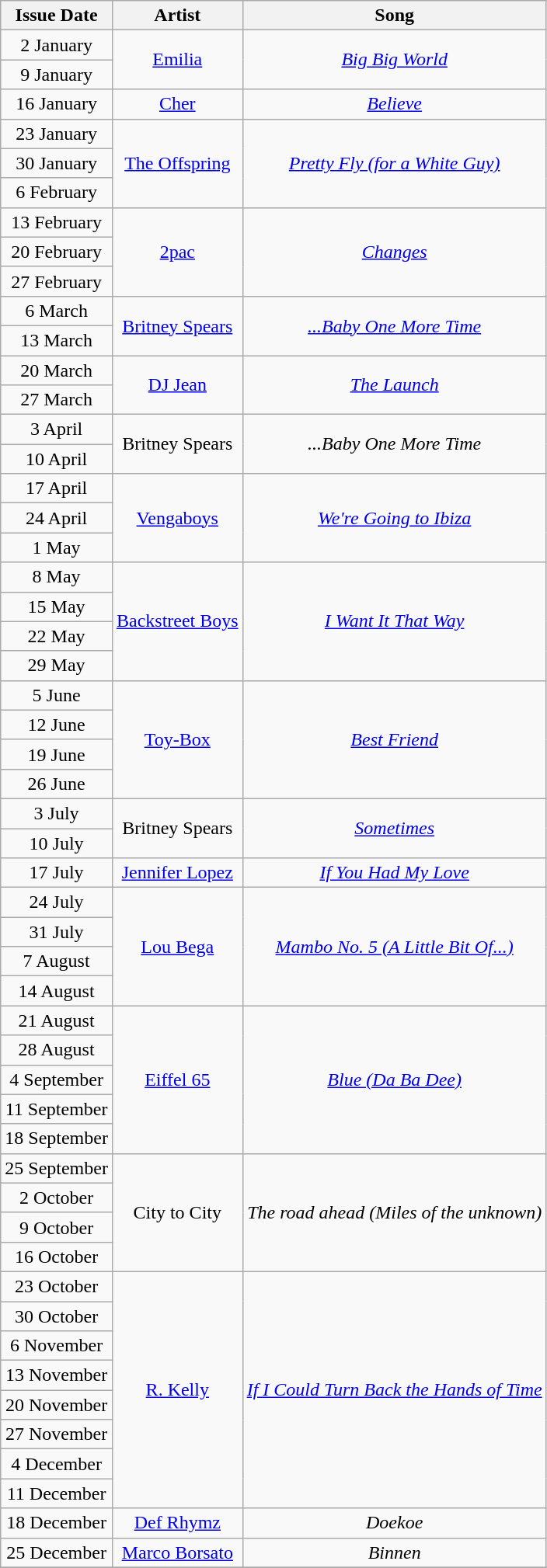<table class="wikitable plainrowheaders" style="text-align: center">
<tr>
<th>Issue Date</th>
<th>Artist</th>
<th>Song</th>
</tr>
<tr>
<td>2 January</td>
<td rowspan="2"><a href='#'>Emilia</a></td>
<td rowspan="2"><em><a href='#'>Big Big World</a></em></td>
</tr>
<tr>
<td>9 January</td>
</tr>
<tr>
<td>16 January</td>
<td><a href='#'>Cher</a></td>
<td><em><a href='#'>Believe</a></em></td>
</tr>
<tr>
<td>23 January</td>
<td rowspan="3"><a href='#'>The Offspring</a></td>
<td rowspan="3"><em><a href='#'>Pretty Fly (for a White Guy)</a></em></td>
</tr>
<tr>
<td>30 January</td>
</tr>
<tr>
<td>6 February</td>
</tr>
<tr>
<td>13 February</td>
<td rowspan="3"><a href='#'>2pac</a></td>
<td rowspan="3"><em><a href='#'>Changes</a></em></td>
</tr>
<tr>
<td>20 February</td>
</tr>
<tr>
<td>27 February</td>
</tr>
<tr>
<td>6 March</td>
<td rowspan="2"><a href='#'>Britney Spears</a></td>
<td rowspan="2"><em><a href='#'>...Baby One More Time</a></em></td>
</tr>
<tr>
<td>13 March</td>
</tr>
<tr>
<td>20 March</td>
<td rowspan="2"><a href='#'>DJ Jean</a></td>
<td rowspan="2"><em><a href='#'>The Launch</a></em></td>
</tr>
<tr>
<td>27 March</td>
</tr>
<tr>
<td>3 April</td>
<td rowspan="2">Britney Spears</td>
<td rowspan="2"><em>...Baby One More Time</em></td>
</tr>
<tr>
<td>10 April</td>
</tr>
<tr>
<td>17 April</td>
<td rowspan="3"><a href='#'>Vengaboys</a></td>
<td rowspan="3"><em><a href='#'>We're Going to Ibiza</a></em></td>
</tr>
<tr>
<td>24 April</td>
</tr>
<tr>
<td>1 May</td>
</tr>
<tr>
<td>8 May</td>
<td rowspan="4"><a href='#'>Backstreet Boys</a></td>
<td rowspan="4"><em><a href='#'>I Want It That Way</a></em></td>
</tr>
<tr>
<td>15 May</td>
</tr>
<tr>
<td>22 May</td>
</tr>
<tr>
<td>29 May</td>
</tr>
<tr>
<td>5 June</td>
<td rowspan="4"><a href='#'>Toy-Box</a></td>
<td rowspan="4"><em><a href='#'>Best Friend</a></em></td>
</tr>
<tr>
<td>12 June</td>
</tr>
<tr>
<td>19 June</td>
</tr>
<tr>
<td>26 June</td>
</tr>
<tr>
<td>3 July</td>
<td rowspan="2">Britney Spears</td>
<td rowspan="2"><em><a href='#'>Sometimes</a></em></td>
</tr>
<tr>
<td>10 July</td>
</tr>
<tr>
<td>17 July</td>
<td><a href='#'>Jennifer Lopez</a></td>
<td><em><a href='#'>If You Had My Love</a></em></td>
</tr>
<tr>
<td>24 July</td>
<td rowspan="4"><a href='#'>Lou Bega</a></td>
<td rowspan="4"><em><a href='#'>Mambo No. 5 (A Little Bit Of...)</a></em></td>
</tr>
<tr>
<td>31 July</td>
</tr>
<tr>
<td>7 August</td>
</tr>
<tr>
<td>14 August</td>
</tr>
<tr>
<td>21 August</td>
<td rowspan="5"><a href='#'>Eiffel 65</a></td>
<td rowspan="5"><em><a href='#'>Blue (Da Ba Dee)</a></em></td>
</tr>
<tr>
<td>28 August</td>
</tr>
<tr>
<td>4 September</td>
</tr>
<tr>
<td>11 September</td>
</tr>
<tr>
<td>18 September</td>
</tr>
<tr>
<td>25 September</td>
<td rowspan="4">City to City</td>
<td rowspan="4"><em>The road ahead (Miles of the unknown)</em></td>
</tr>
<tr>
<td>2 October</td>
</tr>
<tr>
<td>9 October</td>
</tr>
<tr>
<td>16 October</td>
</tr>
<tr>
<td>23 October</td>
<td rowspan="8"><a href='#'>R. Kelly</a></td>
<td rowspan="8"><em><a href='#'>If I Could Turn Back the Hands of Time</a></em></td>
</tr>
<tr>
<td>30 October</td>
</tr>
<tr>
<td>6 November</td>
</tr>
<tr>
<td>13 November</td>
</tr>
<tr>
<td>20 November</td>
</tr>
<tr>
<td>27 November</td>
</tr>
<tr>
<td>4 December</td>
</tr>
<tr>
<td>11 December</td>
</tr>
<tr>
<td>18 December</td>
<td><a href='#'>Def Rhymz</a></td>
<td><em>Doekoe</em></td>
</tr>
<tr>
<td>25 December</td>
<td><a href='#'>Marco Borsato</a></td>
<td><em>Binnen</em></td>
</tr>
<tr>
</tr>
</table>
